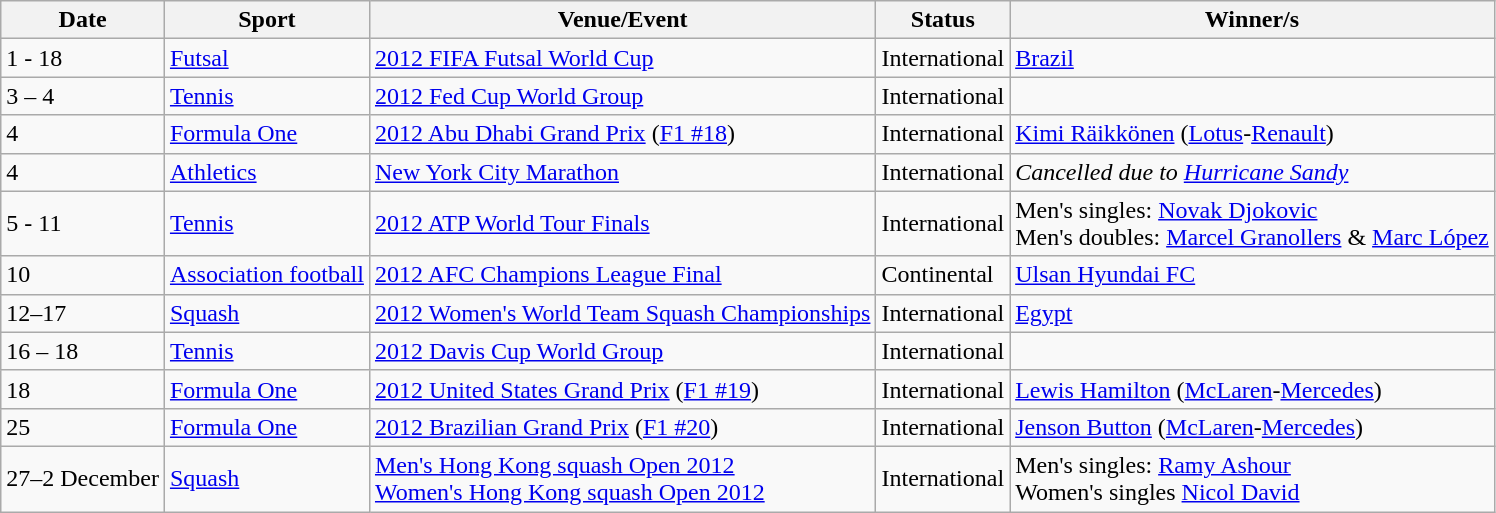<table class="wikitable sortable">
<tr>
<th>Date</th>
<th>Sport</th>
<th>Venue/Event</th>
<th>Status</th>
<th>Winner/s</th>
</tr>
<tr>
<td>1 - 18</td>
<td><a href='#'>Futsal</a></td>
<td> <a href='#'>2012 FIFA Futsal World Cup</a></td>
<td>International</td>
<td> <a href='#'>Brazil</a></td>
</tr>
<tr>
<td>3 – 4</td>
<td><a href='#'>Tennis</a></td>
<td><a href='#'>2012 Fed Cup World Group</a></td>
<td>International</td>
<td></td>
</tr>
<tr>
<td>4</td>
<td><a href='#'>Formula One</a></td>
<td> <a href='#'>2012 Abu Dhabi Grand Prix</a> (<a href='#'>F1 #18</a>)</td>
<td>International</td>
<td> <a href='#'>Kimi Räikkönen</a> (<a href='#'>Lotus</a>-<a href='#'>Renault</a>)</td>
</tr>
<tr>
<td>4</td>
<td><a href='#'>Athletics</a></td>
<td> <a href='#'>New York City Marathon</a></td>
<td>International</td>
<td><em>Cancelled due to <a href='#'>Hurricane Sandy</a></em></td>
</tr>
<tr>
<td>5 - 11</td>
<td><a href='#'>Tennis</a></td>
<td> <a href='#'>2012 ATP World Tour Finals</a></td>
<td>International</td>
<td>Men's singles:  <a href='#'>Novak Djokovic</a> <br> Men's doubles:  <a href='#'>Marcel Granollers</a> & <a href='#'>Marc López</a></td>
</tr>
<tr>
<td>10</td>
<td><a href='#'>Association football</a></td>
<td><a href='#'>2012 AFC Champions League Final</a></td>
<td>Continental</td>
<td> <a href='#'>Ulsan Hyundai FC</a></td>
</tr>
<tr>
<td>12–17</td>
<td><a href='#'>Squash</a></td>
<td><a href='#'>2012 Women's World Team Squash Championships</a></td>
<td>International</td>
<td> <a href='#'>Egypt</a></td>
</tr>
<tr>
<td>16 – 18</td>
<td><a href='#'>Tennis</a></td>
<td><a href='#'>2012 Davis Cup World Group</a></td>
<td>International</td>
<td></td>
</tr>
<tr>
<td>18</td>
<td><a href='#'>Formula One</a></td>
<td> <a href='#'>2012 United States Grand Prix</a> (<a href='#'>F1 #19</a>)</td>
<td>International</td>
<td> <a href='#'>Lewis Hamilton</a> (<a href='#'>McLaren</a>-<a href='#'>Mercedes</a>)</td>
</tr>
<tr>
<td>25</td>
<td><a href='#'>Formula One</a></td>
<td> <a href='#'>2012 Brazilian Grand Prix</a> (<a href='#'>F1 #20</a>)</td>
<td>International</td>
<td> <a href='#'>Jenson Button</a> (<a href='#'>McLaren</a>-<a href='#'>Mercedes</a>)</td>
</tr>
<tr>
<td>27–2 December</td>
<td><a href='#'>Squash</a></td>
<td> <a href='#'>Men's Hong Kong squash Open 2012</a> <br>   <a href='#'>Women's Hong Kong squash Open 2012</a></td>
<td>International</td>
<td>Men's singles:  <a href='#'>Ramy Ashour</a><br> Women's singles  <a href='#'>Nicol David</a></td>
</tr>
</table>
